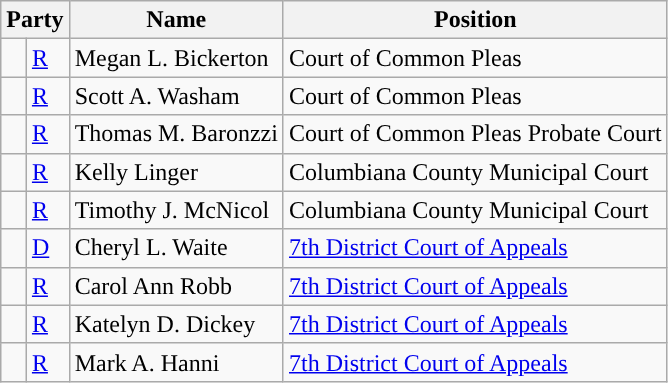<table class=wikitable>
<tr>
<th colspan="2" style="text-align:center; vertical-align:bottom;">Party</th>
<th style="text-align:center;">Name</th>
<th valign=bottom>Position</th>
</tr>
<tr>
<td style="background-color:"> </td>
<td><a href='#'>R</a></td>
<td>Megan L. Bickerton</td>
<td>Court of Common Pleas</td>
</tr>
<tr>
<td style="background-color:"> </td>
<td><a href='#'>R</a></td>
<td>Scott A. Washam</td>
<td>Court of Common Pleas</td>
</tr>
<tr>
<td style="background-color:"> </td>
<td><a href='#'>R</a></td>
<td>Thomas M. Baronzzi</td>
<td>Court of Common Pleas Probate Court</td>
</tr>
<tr>
<td style="background-color:"> </td>
<td><a href='#'>R</a></td>
<td>Kelly Linger</td>
<td>Columbiana County Municipal Court</td>
</tr>
<tr>
<td style="background-color:"> </td>
<td><a href='#'>R</a></td>
<td>Timothy J. McNicol</td>
<td>Columbiana County Municipal Court</td>
</tr>
<tr>
<td style="background-color:"> </td>
<td><a href='#'>D</a></td>
<td>Cheryl L. Waite</td>
<td><a href='#'>7th District Court of Appeals</a></td>
</tr>
<tr>
<td style="background-color:"> </td>
<td><a href='#'>R</a></td>
<td>Carol Ann Robb</td>
<td><a href='#'>7th District Court of Appeals</a></td>
</tr>
<tr>
<td style="background-color:"> </td>
<td><a href='#'>R</a></td>
<td>Katelyn D. Dickey</td>
<td><a href='#'>7th District Court of Appeals</a></td>
</tr>
<tr>
<td style="background-color:"> </td>
<td><a href='#'>R</a></td>
<td>Mark A. Hanni</td>
<td><a href='#'>7th District Court of Appeals</a></td>
</tr>
</table>
